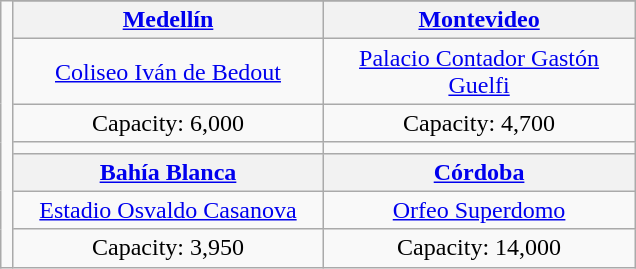<table class="wikitable" style="margin:1em auto; text-align:center">
<tr>
<td colspan=2 rowspan=8></td>
</tr>
<tr>
<th><a href='#'>Medellín</a></th>
<th><a href='#'>Montevideo</a></th>
</tr>
<tr>
<td><a href='#'>Coliseo Iván de Bedout</a></td>
<td><a href='#'>Palacio Contador Gastón Guelfi</a></td>
</tr>
<tr>
<td>Capacity: 6,000</td>
<td>Capacity: 4,700</td>
</tr>
<tr>
<td></td>
</tr>
<tr>
<th width=200px><a href='#'>Bahía Blanca</a></th>
<th width=200px><a href='#'>Córdoba</a></th>
</tr>
<tr>
<td><a href='#'>Estadio Osvaldo Casanova</a></td>
<td><a href='#'>Orfeo Superdomo</a></td>
</tr>
<tr>
<td>Capacity: 3,950</td>
<td>Capacity: 14,000</td>
</tr>
</table>
